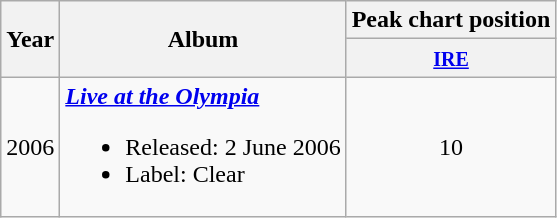<table class="wikitable">
<tr>
<th rowspan=2>Year</th>
<th rowspan=2>Album</th>
<th>Peak chart position</th>
</tr>
<tr>
<th><small><a href='#'>IRE</a></small> <br></th>
</tr>
<tr>
<td align=center>2006</td>
<td><strong><em><a href='#'>Live at the Olympia</a></em></strong><br><ul><li>Released: 2 June 2006</li><li>Label: Clear</li></ul></td>
<td align=center>10</td>
</tr>
</table>
